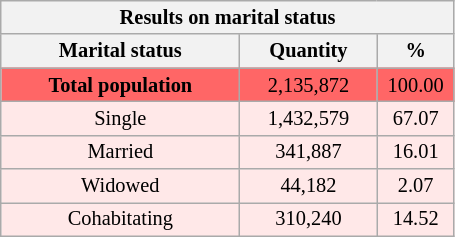<table class="wikitable" id="cx55" style="text-align: center; margin-right: 8px; font-size: 85%; margin-bottom: 10px;" width="24%">
<tr>
<th colspan="8">Results on marital status<br></th>
</tr>
<tr>
<th width="35%">Marital status</th>
<th width="20%">Quantity</th>
<th width="5%">%</th>
</tr>
<tr bgcolor="#FF6666">
<td><strong>Total population</strong></td>
<td align="center">2,135,872</td>
<td align="center">100.00</td>
</tr>
<tr bgcolor="#FFE8E8">
<td>Single</td>
<td align="center">1,432,579</td>
<td align="center">67.07</td>
</tr>
<tr bgcolor="#FFE8E8">
<td>Married</td>
<td align="center">341,887</td>
<td align="center">16.01</td>
</tr>
<tr bgcolor="#FFE8E8">
<td>Widowed</td>
<td align="center">44,182</td>
<td align="center">2.07</td>
</tr>
<tr bgcolor="#FFE8E8">
<td>Cohabitating</td>
<td align="center">310,240</td>
<td align="center">14.52</td>
</tr>
</table>
